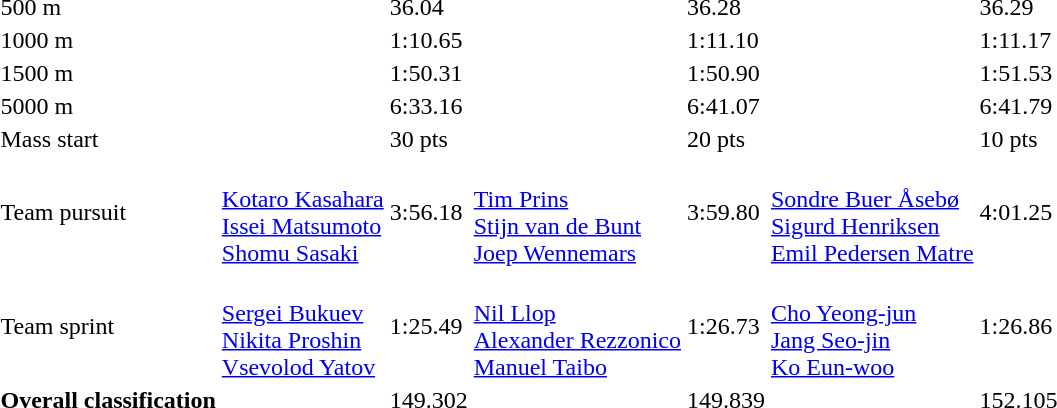<table>
<tr>
<td>500 m</td>
<td></td>
<td>36.04</td>
<td></td>
<td>36.28</td>
<td></td>
<td>36.29</td>
</tr>
<tr>
<td>1000 m</td>
<td></td>
<td>1:10.65</td>
<td></td>
<td>1:11.10</td>
<td></td>
<td>1:11.17</td>
</tr>
<tr>
<td>1500 m</td>
<td></td>
<td>1:50.31</td>
<td></td>
<td>1:50.90</td>
<td></td>
<td>1:51.53</td>
</tr>
<tr>
<td>5000 m</td>
<td></td>
<td>6:33.16</td>
<td></td>
<td>6:41.07</td>
<td></td>
<td>6:41.79</td>
</tr>
<tr>
<td>Mass start</td>
<td></td>
<td>30 pts</td>
<td></td>
<td>20 pts</td>
<td></td>
<td>10 pts</td>
</tr>
<tr>
<td>Team pursuit</td>
<td><br><a href='#'>Kotaro Kasahara</a><br><a href='#'>Issei Matsumoto</a><br><a href='#'>Shomu Sasaki</a></td>
<td>3:56.18</td>
<td><br><a href='#'>Tim Prins</a><br><a href='#'>Stijn van de Bunt</a><br><a href='#'>Joep Wennemars</a></td>
<td>3:59.80</td>
<td><br><a href='#'>Sondre Buer Åsebø</a><br><a href='#'>Sigurd Henriksen</a><br><a href='#'>Emil Pedersen Matre</a></td>
<td>4:01.25</td>
</tr>
<tr>
<td>Team sprint</td>
<td><br><a href='#'>Sergei Bukuev</a><br><a href='#'>Nikita Proshin</a><br><a href='#'>Vsevolod Yatov</a></td>
<td>1:25.49</td>
<td><br><a href='#'>Nil Llop</a><br><a href='#'>Alexander Rezzonico</a><br><a href='#'>Manuel Taibo</a></td>
<td>1:26.73</td>
<td><br><a href='#'>Cho Yeong-jun</a><br><a href='#'>Jang Seo-jin</a><br><a href='#'>Ko Eun-woo</a></td>
<td>1:26.86</td>
</tr>
<tr>
<td align=left><strong>Overall classification</strong></td>
<td></td>
<td>149.302</td>
<td></td>
<td>149.839</td>
<td></td>
<td>152.105</td>
</tr>
</table>
